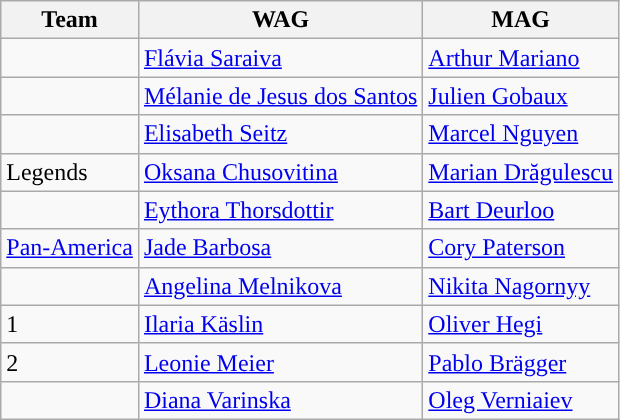<table class="wikitable">
<tr>
<th style="text-align:center;">Team</th>
<th style="text-align:center;">WAG</th>
<th style="text-align:center;">MAG</th>
</tr>
<tr>
<td></td>
<td><a href='#'>Flávia Saraiva</a></td>
<td><a href='#'>Arthur Mariano</a></td>
</tr>
<tr>
<td></td>
<td><a href='#'>Mélanie de Jesus dos Santos</a></td>
<td><a href='#'>Julien Gobaux</a></td>
</tr>
<tr>
<td></td>
<td><a href='#'>Elisabeth Seitz</a></td>
<td><a href='#'>Marcel Nguyen</a></td>
</tr>
<tr>
<td>  Legends</td>
<td><a href='#'>Oksana Chusovitina</a></td>
<td><a href='#'>Marian Drăgulescu</a></td>
</tr>
<tr>
<td></td>
<td><a href='#'>Eythora Thorsdottir</a></td>
<td><a href='#'>Bart Deurloo</a></td>
</tr>
<tr>
<td>  <a href='#'>Pan-America</a></td>
<td><a href='#'>Jade Barbosa</a></td>
<td><a href='#'>Cory Paterson</a></td>
</tr>
<tr>
<td></td>
<td><a href='#'>Angelina Melnikova</a></td>
<td><a href='#'>Nikita Nagornyy</a></td>
</tr>
<tr>
<td> 1</td>
<td><a href='#'>Ilaria Käslin</a></td>
<td><a href='#'>Oliver Hegi</a></td>
</tr>
<tr>
<td> 2</td>
<td><a href='#'>Leonie Meier</a></td>
<td><a href='#'>Pablo Brägger</a></td>
</tr>
<tr>
<td></td>
<td><a href='#'>Diana Varinska</a></td>
<td><a href='#'>Oleg Verniaiev</a></td>
</tr>
</table>
